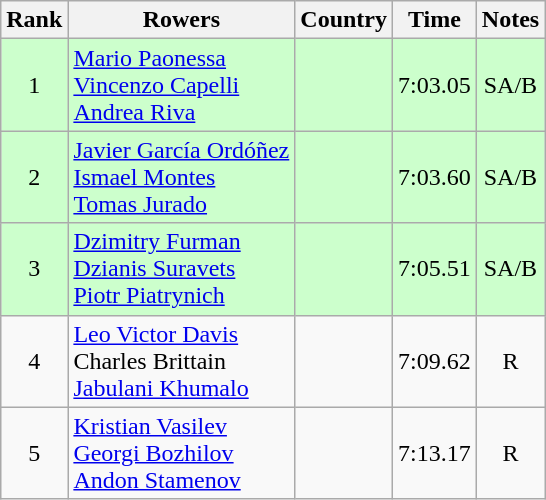<table class="wikitable" style="text-align:center">
<tr>
<th>Rank</th>
<th>Rowers</th>
<th>Country</th>
<th>Time</th>
<th>Notes</th>
</tr>
<tr bgcolor=ccffcc>
<td>1</td>
<td align="left"><a href='#'>Mario Paonessa</a><br><a href='#'>Vincenzo Capelli</a><br><a href='#'>Andrea Riva</a></td>
<td align="left"></td>
<td>7:03.05</td>
<td>SA/B</td>
</tr>
<tr bgcolor=ccffcc>
<td>2</td>
<td align="left"><a href='#'>Javier García Ordóñez</a><br><a href='#'>Ismael Montes</a><br><a href='#'>Tomas Jurado</a></td>
<td align="left"></td>
<td>7:03.60</td>
<td>SA/B</td>
</tr>
<tr bgcolor=ccffcc>
<td>3</td>
<td align="left"><a href='#'>Dzimitry Furman</a><br><a href='#'>Dzianis Suravets</a><br><a href='#'>Piotr Piatrynich</a></td>
<td align="left"></td>
<td>7:05.51</td>
<td>SA/B</td>
</tr>
<tr>
<td>4</td>
<td align="left"><a href='#'>Leo Victor Davis</a><br>Charles Brittain<br><a href='#'>Jabulani Khumalo</a></td>
<td align="left"></td>
<td>7:09.62</td>
<td>R</td>
</tr>
<tr>
<td>5</td>
<td align="left"><a href='#'>Kristian Vasilev</a><br><a href='#'>Georgi Bozhilov</a><br><a href='#'>Andon Stamenov</a></td>
<td align="left"></td>
<td>7:13.17</td>
<td>R</td>
</tr>
</table>
